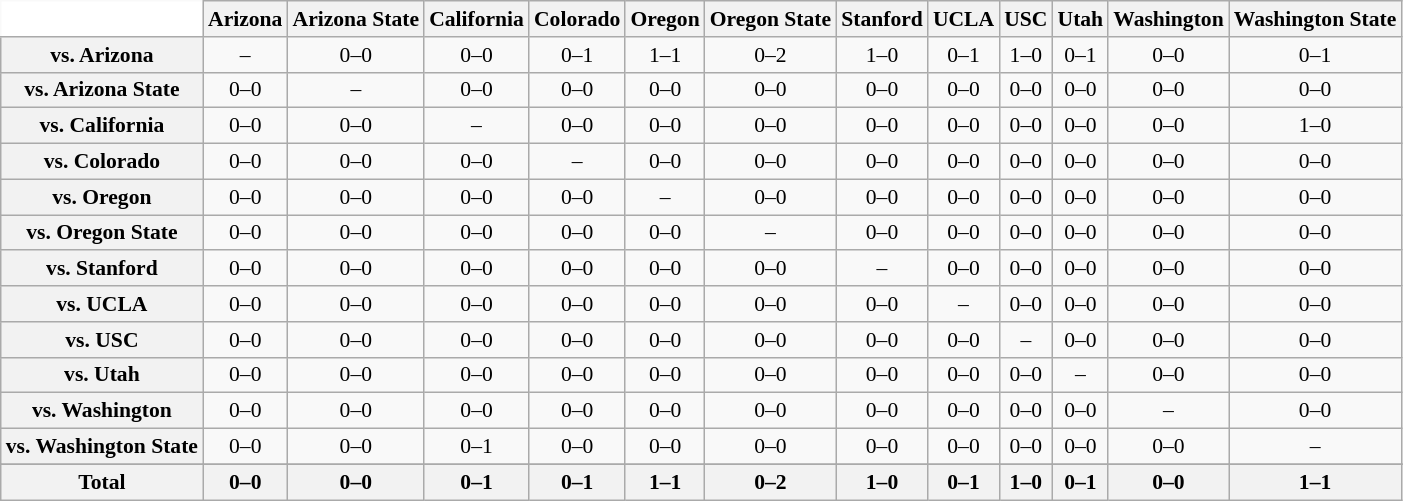<table class="wikitable" style="white-space:nowrap;font-size:90%;">
<tr>
<th colspan=1 style="background:white; border-top-style:hidden; border-left-style:hidden;"   width=110> </th>
<th style=>Arizona</th>
<th style=>Arizona State</th>
<th style=>California</th>
<th style=>Colorado</th>
<th style=>Oregon</th>
<th style=>Oregon State</th>
<th style=>Stanford</th>
<th style=>UCLA</th>
<th style=>USC</th>
<th style=>Utah</th>
<th style=>Washington</th>
<th style=>Washington State</th>
</tr>
<tr style="text-align:center;">
<th>vs. Arizona</th>
<td>–</td>
<td>0–0</td>
<td>0–0</td>
<td>0–1</td>
<td>1–1</td>
<td>0–2</td>
<td>1–0</td>
<td>0–1</td>
<td>1–0</td>
<td>0–1</td>
<td>0–0</td>
<td>0–1</td>
</tr>
<tr style="text-align:center;">
<th>vs. Arizona State</th>
<td>0–0</td>
<td>–</td>
<td>0–0</td>
<td>0–0</td>
<td>0–0</td>
<td>0–0</td>
<td>0–0</td>
<td>0–0</td>
<td>0–0</td>
<td>0–0</td>
<td>0–0</td>
<td>0–0</td>
</tr>
<tr style="text-align:center;">
<th>vs. California</th>
<td>0–0</td>
<td>0–0</td>
<td>–</td>
<td>0–0</td>
<td>0–0</td>
<td>0–0</td>
<td>0–0</td>
<td>0–0</td>
<td>0–0</td>
<td>0–0</td>
<td>0–0</td>
<td>1–0</td>
</tr>
<tr style="text-align:center;">
<th>vs. Colorado</th>
<td>0–0</td>
<td>0–0</td>
<td>0–0</td>
<td>–</td>
<td>0–0</td>
<td>0–0</td>
<td>0–0</td>
<td>0–0</td>
<td>0–0</td>
<td>0–0</td>
<td>0–0</td>
<td>0–0</td>
</tr>
<tr style="text-align:center;">
<th>vs. Oregon</th>
<td>0–0</td>
<td>0–0</td>
<td>0–0</td>
<td>0–0</td>
<td>–</td>
<td>0–0</td>
<td>0–0</td>
<td>0–0</td>
<td>0–0</td>
<td>0–0</td>
<td>0–0</td>
<td>0–0</td>
</tr>
<tr style="text-align:center;">
<th>vs. Oregon State</th>
<td>0–0</td>
<td>0–0</td>
<td>0–0</td>
<td>0–0</td>
<td>0–0</td>
<td>–</td>
<td>0–0</td>
<td>0–0</td>
<td>0–0</td>
<td>0–0</td>
<td>0–0</td>
<td>0–0</td>
</tr>
<tr style="text-align:center;">
<th>vs. Stanford</th>
<td>0–0</td>
<td>0–0</td>
<td>0–0</td>
<td>0–0</td>
<td>0–0</td>
<td>0–0</td>
<td>–</td>
<td>0–0</td>
<td>0–0</td>
<td>0–0</td>
<td>0–0</td>
<td>0–0</td>
</tr>
<tr style="text-align:center;">
<th>vs. UCLA</th>
<td>0–0</td>
<td>0–0</td>
<td>0–0</td>
<td>0–0</td>
<td>0–0</td>
<td>0–0</td>
<td>0–0</td>
<td>–</td>
<td>0–0</td>
<td>0–0</td>
<td>0–0</td>
<td>0–0</td>
</tr>
<tr style="text-align:center;">
<th>vs. USC</th>
<td>0–0</td>
<td>0–0</td>
<td>0–0</td>
<td>0–0</td>
<td>0–0</td>
<td>0–0</td>
<td>0–0</td>
<td>0–0</td>
<td>–</td>
<td>0–0</td>
<td>0–0</td>
<td>0–0</td>
</tr>
<tr style="text-align:center;">
<th>vs. Utah</th>
<td>0–0</td>
<td>0–0</td>
<td>0–0</td>
<td>0–0</td>
<td>0–0</td>
<td>0–0</td>
<td>0–0</td>
<td>0–0</td>
<td>0–0</td>
<td>–</td>
<td>0–0</td>
<td>0–0</td>
</tr>
<tr style="text-align:center;">
<th>vs. Washington</th>
<td>0–0</td>
<td>0–0</td>
<td>0–0</td>
<td>0–0</td>
<td>0–0</td>
<td>0–0</td>
<td>0–0</td>
<td>0–0</td>
<td>0–0</td>
<td>0–0</td>
<td>–</td>
<td>0–0</td>
</tr>
<tr style="text-align:center;">
<th>vs. Washington State</th>
<td>0–0</td>
<td>0–0</td>
<td>0–1</td>
<td>0–0</td>
<td>0–0</td>
<td>0–0</td>
<td>0–0</td>
<td>0–0</td>
<td>0–0</td>
<td>0–0</td>
<td>0–0</td>
<td>–</td>
</tr>
<tr style="text-align:center;">
</tr>
<tr style="text-align:center;">
<th>Total</th>
<th>0–0</th>
<th>0–0</th>
<th>0–1</th>
<th>0–1</th>
<th>1–1</th>
<th>0–2</th>
<th>1–0</th>
<th>0–1</th>
<th>1–0</th>
<th>0–1</th>
<th>0–0</th>
<th>1–1</th>
</tr>
</table>
